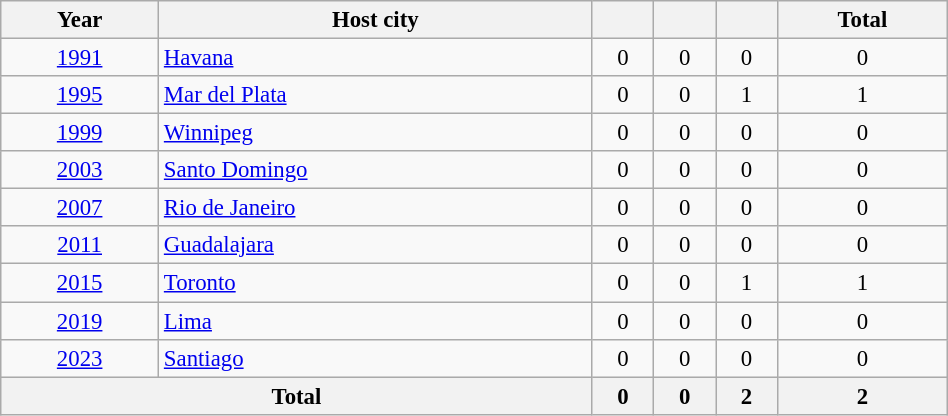<table class="wikitable sortable" style=" text-align:center; font-size:95%;" width="50%">
<tr>
<th>Year</th>
<th>Host city</th>
<th></th>
<th></th>
<th></th>
<th>Total</th>
</tr>
<tr>
<td><a href='#'>1991</a></td>
<td align=left> <a href='#'>Havana</a></td>
<td>0</td>
<td>0</td>
<td>0</td>
<td>0</td>
</tr>
<tr>
<td><a href='#'>1995</a></td>
<td align=left> <a href='#'>Mar del Plata</a></td>
<td>0</td>
<td>0</td>
<td>1</td>
<td>1</td>
</tr>
<tr>
<td><a href='#'>1999</a></td>
<td align=left> <a href='#'>Winnipeg</a></td>
<td>0</td>
<td>0</td>
<td>0</td>
<td>0</td>
</tr>
<tr>
<td><a href='#'>2003</a></td>
<td align=left> <a href='#'>Santo Domingo</a></td>
<td>0</td>
<td>0</td>
<td>0</td>
<td>0</td>
</tr>
<tr>
<td><a href='#'>2007</a></td>
<td align=left> <a href='#'>Rio de Janeiro</a></td>
<td>0</td>
<td>0</td>
<td>0</td>
<td>0</td>
</tr>
<tr>
<td><a href='#'>2011</a></td>
<td align=left> <a href='#'>Guadalajara</a></td>
<td>0</td>
<td>0</td>
<td>0</td>
<td>0</td>
</tr>
<tr>
<td><a href='#'>2015</a></td>
<td align=left> <a href='#'>Toronto</a></td>
<td>0</td>
<td>0</td>
<td>1</td>
<td>1</td>
</tr>
<tr>
<td><a href='#'>2019</a></td>
<td align=left> <a href='#'>Lima</a></td>
<td>0</td>
<td>0</td>
<td>0</td>
<td>0</td>
</tr>
<tr>
<td><a href='#'>2023</a></td>
<td align=left> <a href='#'>Santiago</a></td>
<td>0</td>
<td>0</td>
<td>0</td>
<td>0</td>
</tr>
<tr>
<th colspan="2">Total</th>
<th>0</th>
<th>0</th>
<th>2</th>
<th>2</th>
</tr>
</table>
